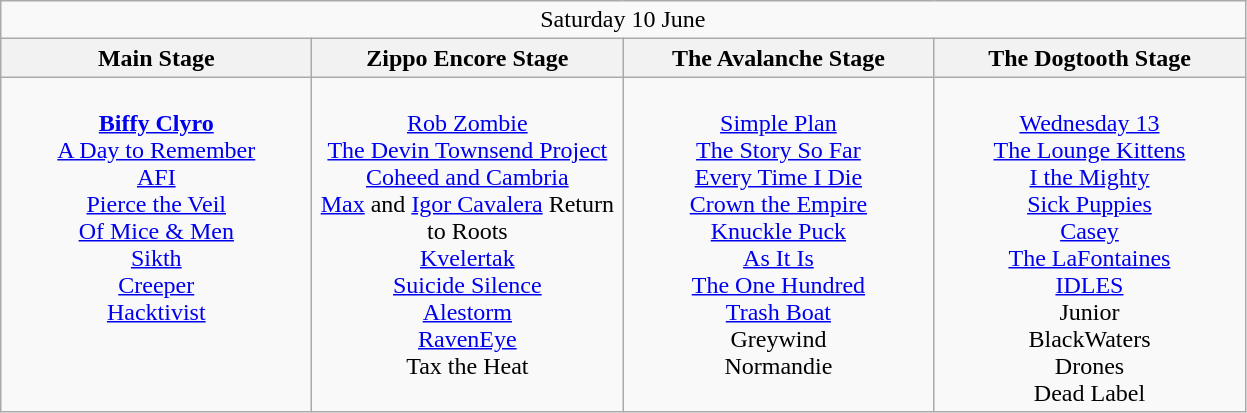<table class="wikitable">
<tr>
<td colspan="4" style="text-align:center;">Saturday 10 June</td>
</tr>
<tr>
<th>Main Stage</th>
<th>Zippo Encore Stage</th>
<th>The Avalanche Stage</th>
<th>The Dogtooth Stage</th>
</tr>
<tr>
<td style="text-align:center; vertical-align:top; width:200px;"><br><strong><a href='#'>Biffy Clyro</a></strong><br>
<a href='#'>A Day to Remember</a><br>
<a href='#'>AFI</a><br>
<a href='#'>Pierce the Veil</a><br>
<a href='#'>Of Mice & Men</a><br>
<a href='#'>Sikth</a><br>
<a href='#'>Creeper</a><br>
<a href='#'>Hacktivist</a><br></td>
<td style="text-align:center; vertical-align:top; width:200px;"><br><a href='#'>Rob Zombie</a><br>
<a href='#'>The Devin Townsend Project</a><br>
<a href='#'>Coheed and Cambria</a><br>
<a href='#'>Max</a> and <a href='#'>Igor Cavalera</a> Return to Roots<br>
<a href='#'>Kvelertak</a><br>
<a href='#'>Suicide Silence</a><br>
<a href='#'>Alestorm</a><br>
<a href='#'>RavenEye</a><br>
Tax the Heat<br></td>
<td style="text-align:center; vertical-align:top; width:200px;"><br><a href='#'>Simple Plan</a><br>
<a href='#'>The Story So Far</a><br>
<a href='#'>Every Time I Die</a><br>
<a href='#'>Crown the Empire</a><br>
<a href='#'>Knuckle Puck</a><br>
<a href='#'>As It Is</a><br>
<a href='#'>The One Hundred</a><br>
<a href='#'>Trash Boat</a><br>
Greywind<br>
Normandie<br></td>
<td style="text-align:center; vertical-align:top; width:200px;"><br><a href='#'>Wednesday 13</a><br>
<a href='#'>The Lounge Kittens</a><br>
<a href='#'>I the Mighty</a><br>
<a href='#'>Sick Puppies</a><br>
<a href='#'>Casey</a><br>
<a href='#'>The LaFontaines</a><br>
<a href='#'>IDLES</a><br>
Junior<br>
BlackWaters<br>
Drones<br>
Dead Label<br></td>
</tr>
</table>
